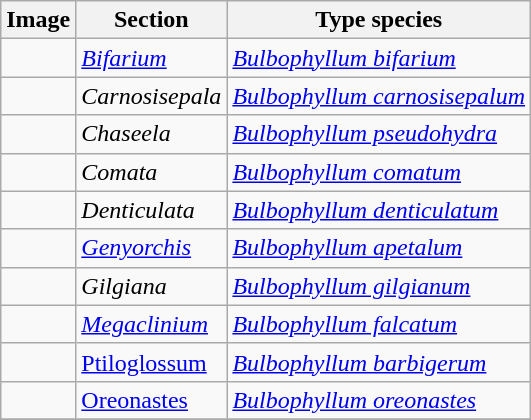<table class="wikitable collapsible">
<tr>
<th>Image</th>
<th>Section</th>
<th>Type species</th>
</tr>
<tr>
<td></td>
<td><a href='#'><em>Bifarium</em></a></td>
<td><em><a href='#'>Bulbophyllum bifarium</a></em></td>
</tr>
<tr>
<td></td>
<td><em>Carnosisepala</em></td>
<td><em><a href='#'>Bulbophyllum carnosisepalum</a></em></td>
</tr>
<tr>
<td></td>
<td><em>Chaseela</em></td>
<td><em><a href='#'>Bulbophyllum pseudohydra</a></em></td>
</tr>
<tr>
<td></td>
<td><em>Comata </em></td>
<td><em><a href='#'>Bulbophyllum comatum</a></em></td>
</tr>
<tr>
<td></td>
<td><em>Denticulata</em></td>
<td><em><a href='#'>Bulbophyllum denticulatum</a></em></td>
</tr>
<tr>
<td></td>
<td><em><a href='#'>Genyorchis</a></em></td>
<td><em><a href='#'>Bulbophyllum apetalum</a></em></td>
</tr>
<tr>
<td></td>
<td><em> Gilgiana</em></td>
<td><em><a href='#'>Bulbophyllum gilgianum</a></em></td>
</tr>
<tr>
<td></td>
<td><a href='#'><em>Megaclinium</em></a></td>
<td><em><a href='#'>Bulbophyllum falcatum</a></em></td>
</tr>
<tr>
<td></td>
<td><a href='#'>Ptiloglossum</a></td>
<td><em><a href='#'>Bulbophyllum barbigerum</a></em></td>
</tr>
<tr>
<td></td>
<td><a href='#'>Oreonastes</a></td>
<td><em><a href='#'>Bulbophyllum oreonastes</a></em></td>
</tr>
<tr>
</tr>
</table>
